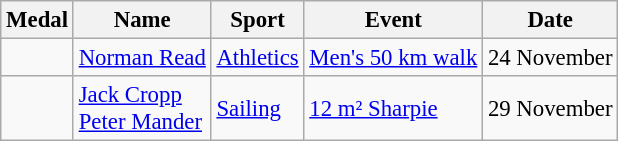<table class="wikitable sortable" style="font-size:95%">
<tr>
<th>Medal</th>
<th>Name</th>
<th>Sport</th>
<th>Event</th>
<th>Date</th>
</tr>
<tr>
<td></td>
<td><a href='#'>Norman Read</a></td>
<td><a href='#'>Athletics</a></td>
<td><a href='#'>Men's 50 km walk</a></td>
<td>24 November</td>
</tr>
<tr>
<td></td>
<td><a href='#'>Jack Cropp</a><br><a href='#'>Peter Mander</a></td>
<td><a href='#'>Sailing</a></td>
<td><a href='#'>12 m² Sharpie</a></td>
<td>29 November</td>
</tr>
</table>
